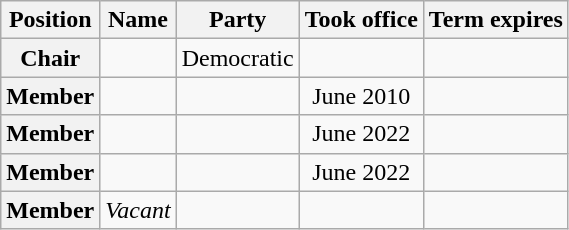<table class="wikitable sortable" style="text-align:center">
<tr>
<th>Position</th>
<th>Name</th>
<th>Party</th>
<th>Took office</th>
<th>Term expires</th>
</tr>
<tr>
<th>Chair</th>
<td></td>
<td>Democratic</td>
<td></td>
<td></td>
</tr>
<tr>
<th>Member</th>
<td></td>
<td></td>
<td>June 2010</td>
<td></td>
</tr>
<tr>
<th>Member</th>
<td></td>
<td></td>
<td>June 2022</td>
<td></td>
</tr>
<tr>
<th>Member</th>
<td></td>
<td></td>
<td>June 2022</td>
<td></td>
</tr>
<tr>
<th>Member</th>
<td><em>Vacant</em></td>
<td></td>
<td></td>
<td></td>
</tr>
</table>
